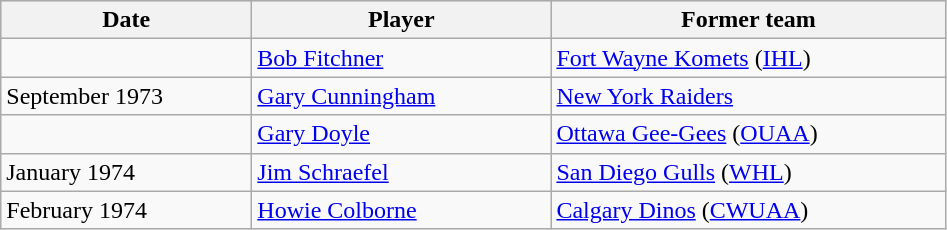<table class="wikitable">
<tr style="background:#ddd; text-align:center;">
<th style="width: 10em;">Date</th>
<th style="width: 12em;">Player</th>
<th style="width: 16em;">Former team</th>
</tr>
<tr>
<td></td>
<td><a href='#'>Bob Fitchner</a></td>
<td><a href='#'>Fort Wayne Komets</a> (<a href='#'>IHL</a>)</td>
</tr>
<tr>
<td>September 1973</td>
<td><a href='#'>Gary Cunningham</a></td>
<td><a href='#'>New York Raiders</a></td>
</tr>
<tr>
<td></td>
<td><a href='#'>Gary Doyle</a></td>
<td><a href='#'>Ottawa Gee-Gees</a> (<a href='#'>OUAA</a>)</td>
</tr>
<tr>
<td>January 1974</td>
<td><a href='#'>Jim Schraefel</a></td>
<td><a href='#'>San Diego Gulls</a> (<a href='#'>WHL</a>)</td>
</tr>
<tr>
<td>February 1974</td>
<td><a href='#'>Howie Colborne</a></td>
<td><a href='#'>Calgary Dinos</a> (<a href='#'>CWUAA</a>)</td>
</tr>
</table>
